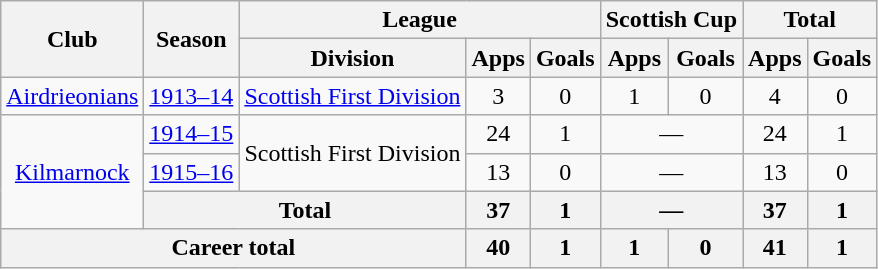<table class="wikitable" style="text-align: center">
<tr>
<th rowspan="2">Club</th>
<th rowspan="2">Season</th>
<th colspan="3">League</th>
<th colspan="2">Scottish Cup</th>
<th colspan="2">Total</th>
</tr>
<tr>
<th>Division</th>
<th>Apps</th>
<th>Goals</th>
<th>Apps</th>
<th>Goals</th>
<th>Apps</th>
<th>Goals</th>
</tr>
<tr>
<td><a href='#'>Airdrieonians</a></td>
<td><a href='#'>1913–14</a></td>
<td><a href='#'>Scottish First Division</a></td>
<td>3</td>
<td>0</td>
<td>1</td>
<td>0</td>
<td>4</td>
<td>0</td>
</tr>
<tr>
<td rowspan="3"><a href='#'>Kilmarnock</a></td>
<td><a href='#'>1914–15</a></td>
<td rowspan="2">Scottish First Division</td>
<td>24</td>
<td>1</td>
<td colspan="2">―</td>
<td>24</td>
<td>1</td>
</tr>
<tr>
<td><a href='#'>1915–16</a></td>
<td>13</td>
<td>0</td>
<td colspan="2">―</td>
<td>13</td>
<td>0</td>
</tr>
<tr>
<th colspan="2">Total</th>
<th>37</th>
<th>1</th>
<th colspan="2">―</th>
<th>37</th>
<th>1</th>
</tr>
<tr>
<th colspan="3">Career total</th>
<th>40</th>
<th>1</th>
<th>1</th>
<th>0</th>
<th>41</th>
<th>1</th>
</tr>
</table>
